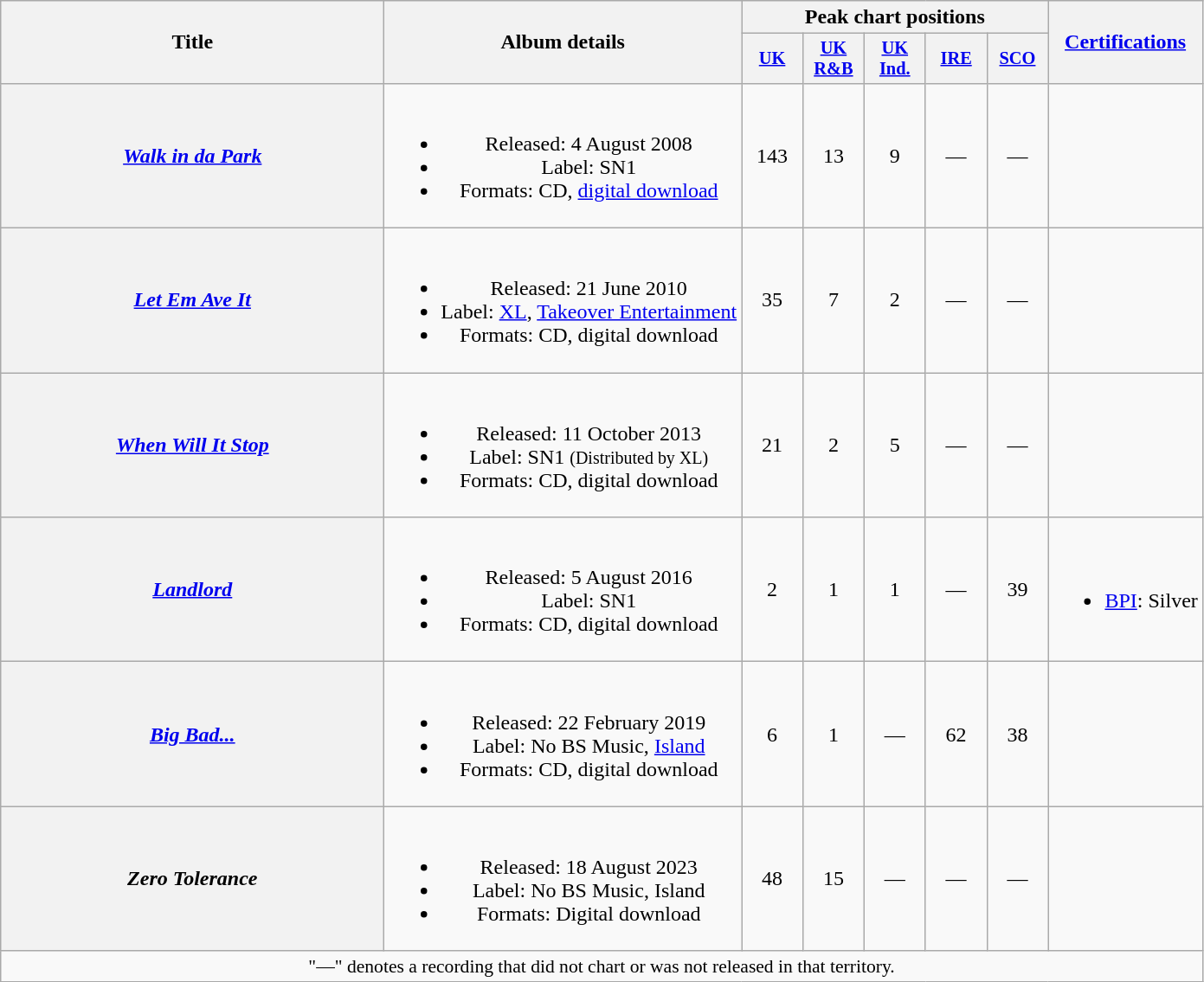<table class="wikitable plainrowheaders" style="text-align:center;">
<tr>
<th scope="col" rowspan="2" style="width:18em;">Title</th>
<th scope="col" rowspan="2">Album details</th>
<th scope="col" colspan="5">Peak chart positions</th>
<th scope="col" rowspan="2"><a href='#'>Certifications</a></th>
</tr>
<tr>
<th scope="col" style="width:3em;font-size:85%;"><a href='#'>UK</a><br></th>
<th scope="col" style="width:3em;font-size:85%;"><a href='#'>UK<br>R&B</a><br></th>
<th scope="col" style="width:3em;font-size:85%;"><a href='#'>UK<br>Ind.</a><br></th>
<th scope="col" style="width:3em;font-size:85%;"><a href='#'>IRE</a><br></th>
<th scope="col" style="width:3em;font-size:85%;"><a href='#'>SCO</a><br></th>
</tr>
<tr>
<th scope="row"><em><a href='#'>Walk in da Park</a></em></th>
<td><br><ul><li>Released: 4 August 2008</li><li>Label: SN1</li><li>Formats: CD, <a href='#'>digital download</a></li></ul></td>
<td>143</td>
<td>13</td>
<td>9</td>
<td>—</td>
<td>—</td>
<td></td>
</tr>
<tr>
<th scope="row"><em><a href='#'>Let Em Ave It</a></em></th>
<td><br><ul><li>Released: 21 June 2010</li><li>Label: <a href='#'>XL</a>, <a href='#'>Takeover Entertainment</a></li><li>Formats: CD, digital download</li></ul></td>
<td>35</td>
<td>7</td>
<td>2</td>
<td>—</td>
<td>—</td>
<td></td>
</tr>
<tr>
<th scope="row"><em><a href='#'>When Will It Stop</a></em></th>
<td><br><ul><li>Released: 11 October 2013</li><li>Label: SN1 <small>(Distributed by XL)</small></li><li>Formats: CD, digital download</li></ul></td>
<td>21</td>
<td>2</td>
<td>5</td>
<td>—</td>
<td>—</td>
<td></td>
</tr>
<tr>
<th scope="row"><em><a href='#'>Landlord</a></em></th>
<td><br><ul><li>Released: 5 August 2016</li><li>Label: SN1</li><li>Formats: CD, digital download</li></ul></td>
<td>2</td>
<td>1</td>
<td>1</td>
<td>—</td>
<td>39</td>
<td><br><ul><li><a href='#'>BPI</a>: Silver</li></ul></td>
</tr>
<tr>
<th scope="row"><em><a href='#'>Big Bad...</a></em></th>
<td><br><ul><li>Released: 22 February 2019</li><li>Label: No BS Music, <a href='#'>Island</a></li><li>Formats: CD, digital download</li></ul></td>
<td>6</td>
<td>1</td>
<td>—</td>
<td>62</td>
<td>38</td>
<td></td>
</tr>
<tr>
<th scope="row"><em>Zero Tolerance</em></th>
<td><br><ul><li>Released: 18 August 2023</li><li>Label: No BS Music, Island</li><li>Formats: Digital download</li></ul></td>
<td>48</td>
<td>15</td>
<td>—</td>
<td>—</td>
<td>—</td>
<td></td>
</tr>
<tr>
<td colspan="15" style="font-size:90%">"—" denotes a recording that did not chart or was not released in that territory.</td>
</tr>
</table>
